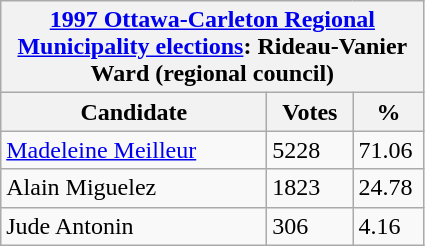<table class="wikitable">
<tr>
<th colspan="3"><a href='#'>1997 Ottawa-Carleton Regional Municipality elections</a>: Rideau-Vanier Ward (regional council)</th>
</tr>
<tr>
<th style="width: 170px">Candidate</th>
<th style="width: 50px">Votes</th>
<th style="width: 40px">%</th>
</tr>
<tr>
<td><a href='#'>Madeleine Meilleur</a></td>
<td>5228</td>
<td>71.06</td>
</tr>
<tr>
<td>Alain Miguelez</td>
<td>1823</td>
<td>24.78</td>
</tr>
<tr>
<td>Jude Antonin</td>
<td>306</td>
<td>4.16</td>
</tr>
</table>
